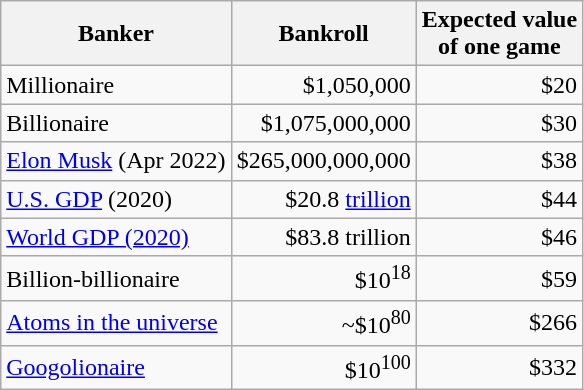<table class="wikitable" style="text-align:right;">
<tr>
<th>Banker</th>
<th>Bankroll</th>
<th>Expected value <br>of one game</th>
</tr>
<tr>
<td align=left>Millionaire</td>
<td>$1,050,000</td>
<td>$20</td>
</tr>
<tr>
<td align=left>Billionaire</td>
<td>$1,075,000,000</td>
<td>$30</td>
</tr>
<tr>
<td align=left><a href='#'>Elon Musk</a> (Apr 2022)</td>
<td>$265,000,000,000</td>
<td>$38</td>
</tr>
<tr>
<td align=left><a href='#'>U.S. GDP</a> (2020)</td>
<td>$20.8 <a href='#'>trillion</a></td>
<td>$44</td>
</tr>
<tr>
<td align=left><a href='#'>World GDP (2020)</a></td>
<td>$83.8 trillion</td>
<td>$46</td>
</tr>
<tr>
<td align=left>Billion-billionaire</td>
<td>$10<sup>18</sup></td>
<td>$59</td>
</tr>
<tr>
<td align=left><a href='#'>Atoms in the universe</a></td>
<td>~$10<sup>80</sup></td>
<td>$266</td>
</tr>
<tr>
<td align=left><a href='#'>Googolionaire</a></td>
<td>$10<sup>100</sup></td>
<td>$332</td>
</tr>
</table>
